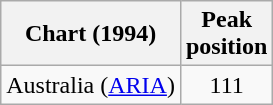<table class="wikitable">
<tr>
<th>Chart (1994)</th>
<th>Peak<br>position</th>
</tr>
<tr>
<td>Australia (<a href='#'>ARIA</a>)</td>
<td style="text-align:center;">111</td>
</tr>
</table>
